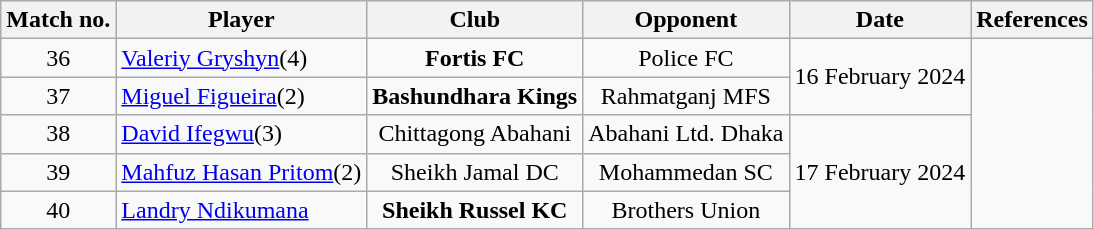<table class="wikitable" style="text-align:center">
<tr>
<th>Match no.</th>
<th>Player</th>
<th>Club</th>
<th>Opponent</th>
<th>Date</th>
<th><strong>References</strong></th>
</tr>
<tr>
<td>36</td>
<td align="left"> <a href='#'>Valeriy Gryshyn</a>(4)</td>
<td><strong>Fortis FC</strong></td>
<td>Police FC</td>
<td rowspan="2">16 February 2024</td>
<td rowspan="5"></td>
</tr>
<tr>
<td>37</td>
<td align="left"> <a href='#'>Miguel Figueira</a>(2)</td>
<td><strong>Bashundhara Kings</strong></td>
<td>Rahmatganj MFS</td>
</tr>
<tr>
<td>38</td>
<td align="left"> <a href='#'>David Ifegwu</a>(3)</td>
<td>Chittagong Abahani</td>
<td>Abahani Ltd. Dhaka</td>
<td rowspan="3">17 February 2024</td>
</tr>
<tr>
<td>39</td>
<td align="left"> <a href='#'>Mahfuz Hasan Pritom</a>(2)</td>
<td>Sheikh Jamal DC</td>
<td>Mohammedan SC</td>
</tr>
<tr>
<td>40</td>
<td align="left"> <a href='#'>Landry Ndikumana</a></td>
<td><strong>Sheikh Russel KC</strong></td>
<td>Brothers Union</td>
</tr>
</table>
